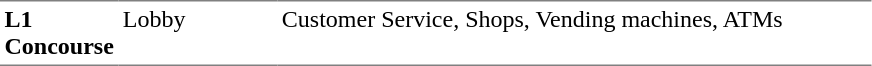<table table border=0 cellspacing=0 cellpadding=3>
<tr>
<td style="border-bottom:solid 1px gray; border-top:solid 1px gray;" valign=top width=50><strong>L1<br>Concourse</strong></td>
<td style="border-bottom:solid 1px gray; border-top:solid 1px gray;" valign=top width=100>Lobby</td>
<td style="border-bottom:solid 1px gray; border-top:solid 1px gray;" valign=top width=390>Customer Service, Shops, Vending machines, ATMs</td>
</tr>
</table>
